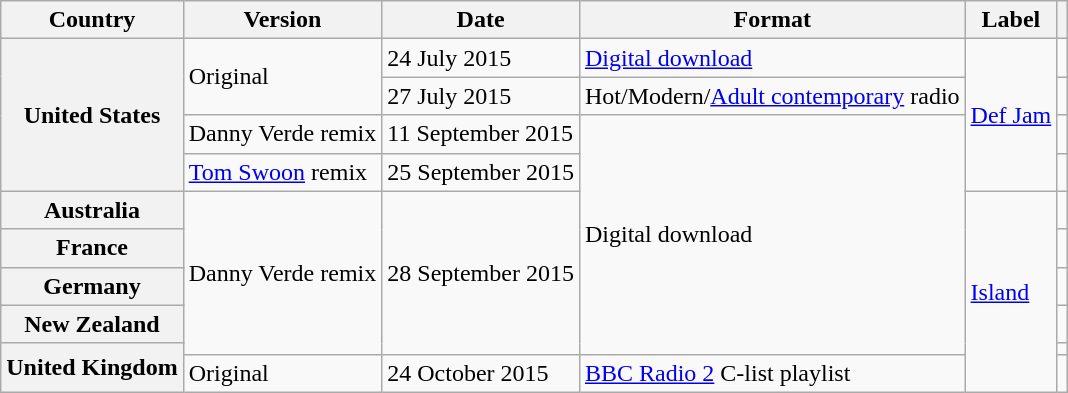<table class="wikitable plainrowheaders">
<tr>
<th scope="col">Country</th>
<th scope="col">Version</th>
<th scope="col">Date</th>
<th scope="col">Format</th>
<th scope="col">Label</th>
<th scope="col"></th>
</tr>
<tr>
<th scope="row" rowspan="4">United States</th>
<td rowspan="2">Original</td>
<td>24 July 2015</td>
<td><a href='#'>Digital download</a></td>
<td rowspan="4"><a href='#'>Def Jam</a></td>
<td></td>
</tr>
<tr>
<td>27 July 2015</td>
<td>Hot/Modern/<a href='#'>Adult contemporary</a> radio</td>
<td></td>
</tr>
<tr>
<td>Danny Verde remix</td>
<td>11 September 2015</td>
<td rowspan="7">Digital download</td>
<td></td>
</tr>
<tr>
<td><a href='#'>Tom Swoon</a> remix</td>
<td>25 September 2015</td>
<td></td>
</tr>
<tr>
<th scope="row">Australia</th>
<td rowspan="5">Danny Verde remix</td>
<td rowspan="5">28 September 2015</td>
<td rowspan="6"><a href='#'>Island</a></td>
<td></td>
</tr>
<tr>
<th scope="row">France</th>
<td></td>
</tr>
<tr>
<th scope="row">Germany</th>
<td></td>
</tr>
<tr>
<th scope="row">New Zealand</th>
<td></td>
</tr>
<tr>
<th scope="row" rowspan="2">United Kingdom</th>
<td></td>
</tr>
<tr>
<td>Original</td>
<td>24 October 2015</td>
<td><a href='#'>BBC Radio 2</a> C-list playlist</td>
<td></td>
</tr>
</table>
